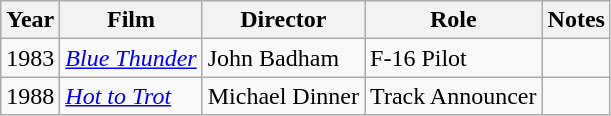<table class="wikitable">
<tr>
<th>Year</th>
<th>Film</th>
<th>Director</th>
<th>Role</th>
<th>Notes</th>
</tr>
<tr>
<td>1983</td>
<td><em><a href='#'>Blue Thunder</a></em></td>
<td>John Badham</td>
<td>F-16 Pilot</td>
<td><small></small></td>
</tr>
<tr>
<td>1988</td>
<td><em><a href='#'>Hot to Trot</a></em></td>
<td>Michael Dinner</td>
<td>Track Announcer</td>
<td></td>
</tr>
</table>
